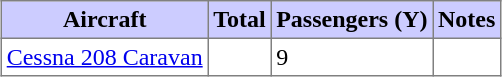<table class="toccolours" border="1" cellpadding="3" style="margin:1em auto; border-collapse:collapse">
<tr bgcolor=#ccccff>
<th>Aircraft</th>
<th>Total</th>
<th>Passengers (Y)</th>
<th>Notes</th>
</tr>
<tr>
<td><a href='#'>Cessna 208 Caravan</a></td>
<td></td>
<td>9</td>
<td></td>
</tr>
</table>
